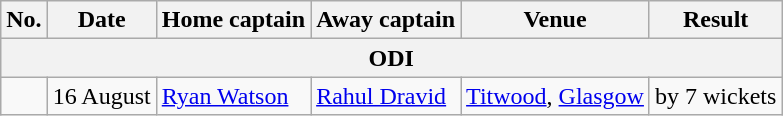<table class="wikitable">
<tr>
<th>No.</th>
<th>Date</th>
<th>Home captain</th>
<th>Away captain</th>
<th>Venue</th>
<th>Result</th>
</tr>
<tr>
<th colspan="6">ODI</th>
</tr>
<tr>
<td></td>
<td>16 August</td>
<td><a href='#'>Ryan Watson</a></td>
<td><a href='#'>Rahul Dravid</a></td>
<td><a href='#'>Titwood</a>, <a href='#'>Glasgow</a></td>
<td> by 7 wickets</td>
</tr>
</table>
